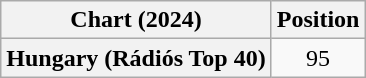<table class="wikitable sortable plainrowheaders" style="text-align:center;">
<tr>
<th scope="col">Chart (2024)</th>
<th scope="col">Position</th>
</tr>
<tr>
<th scope="row">Hungary (Rádiós Top 40)</th>
<td>95</td>
</tr>
</table>
